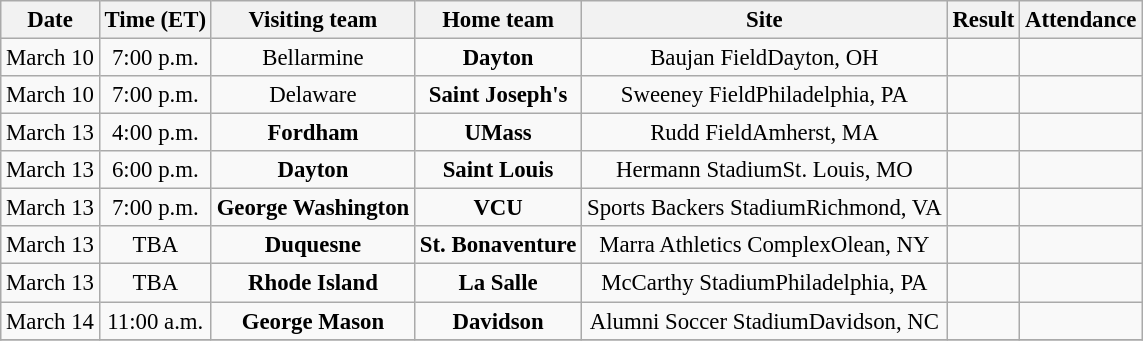<table class="wikitable" style="font-size:95%; text-align: center;">
<tr>
<th>Date</th>
<th>Time (ET)</th>
<th>Visiting team</th>
<th>Home team</th>
<th>Site</th>
<th>Result</th>
<th>Attendance</th>
</tr>
<tr>
<td>March 10</td>
<td>7:00 p.m.</td>
<td>Bellarmine</td>
<td><strong>Dayton</strong></td>
<td>Baujan FieldDayton, OH</td>
<td></td>
<td></td>
</tr>
<tr>
<td>March 10</td>
<td>7:00 p.m.</td>
<td>Delaware</td>
<td><strong>Saint Joseph's</strong></td>
<td>Sweeney FieldPhiladelphia, PA</td>
<td></td>
<td></td>
</tr>
<tr>
<td>March 13</td>
<td>4:00 p.m.</td>
<td><strong>Fordham</strong></td>
<td><strong>UMass</strong></td>
<td>Rudd FieldAmherst, MA</td>
<td></td>
<td></td>
</tr>
<tr>
<td>March 13</td>
<td>6:00 p.m.</td>
<td><strong>Dayton</strong></td>
<td><strong>Saint Louis</strong></td>
<td>Hermann StadiumSt. Louis, MO</td>
<td></td>
<td></td>
</tr>
<tr>
<td>March 13</td>
<td>7:00 p.m.</td>
<td><strong>George Washington</strong></td>
<td><strong>VCU</strong></td>
<td>Sports Backers StadiumRichmond, VA</td>
<td></td>
<td></td>
</tr>
<tr>
<td>March 13</td>
<td>TBA</td>
<td><strong>Duquesne</strong></td>
<td><strong>St. Bonaventure</strong></td>
<td>Marra Athletics ComplexOlean, NY</td>
<td></td>
<td></td>
</tr>
<tr>
<td>March 13</td>
<td>TBA</td>
<td><strong>Rhode Island</strong></td>
<td><strong>La Salle</strong></td>
<td>McCarthy StadiumPhiladelphia, PA</td>
<td></td>
<td></td>
</tr>
<tr>
<td>March 14</td>
<td>11:00 a.m.</td>
<td><strong>George Mason</strong></td>
<td><strong>Davidson</strong></td>
<td>Alumni Soccer StadiumDavidson, NC</td>
<td></td>
<td></td>
</tr>
<tr>
</tr>
</table>
